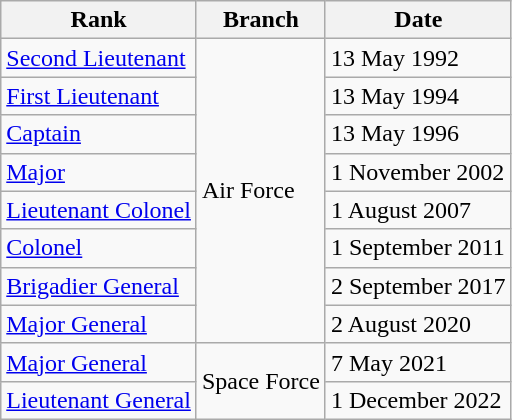<table class="wikitable">
<tr>
<th>Rank</th>
<th>Branch</th>
<th>Date</th>
</tr>
<tr>
<td> <a href='#'>Second Lieutenant</a></td>
<td rowspan=8>Air Force</td>
<td>13 May 1992</td>
</tr>
<tr>
<td> <a href='#'>First Lieutenant</a></td>
<td>13 May 1994</td>
</tr>
<tr>
<td> <a href='#'>Captain</a></td>
<td>13 May 1996</td>
</tr>
<tr>
<td> <a href='#'>Major</a></td>
<td>1 November 2002</td>
</tr>
<tr>
<td> <a href='#'>Lieutenant Colonel</a></td>
<td>1 August 2007</td>
</tr>
<tr>
<td> <a href='#'>Colonel</a></td>
<td>1 September 2011</td>
</tr>
<tr>
<td> <a href='#'>Brigadier General</a></td>
<td>2 September 2017</td>
</tr>
<tr>
<td> <a href='#'>Major General</a></td>
<td>2 August 2020</td>
</tr>
<tr>
<td> <a href='#'>Major General</a></td>
<td rowspan=2>Space Force</td>
<td>7 May 2021</td>
</tr>
<tr>
<td> <a href='#'>Lieutenant General</a></td>
<td>1 December 2022</td>
</tr>
</table>
